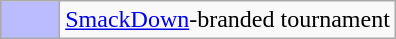<table class="wikitable" style="margin: 0 auto">
<tr>
<td style="background:#BBF; width:2em" align=center></td>
<td><a href='#'>SmackDown</a>-branded tournament</td>
</tr>
</table>
